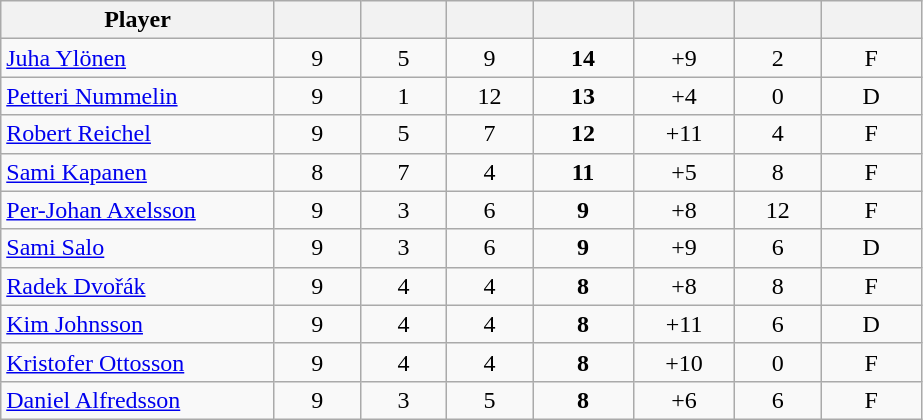<table class="wikitable sortable" style="text-align:center;">
<tr>
<th style="width:175px;">Player</th>
<th style="width:50px;"></th>
<th style="width:50px;"></th>
<th style="width:50px;"></th>
<th style="width:60px;"></th>
<th style="width:60px;"></th>
<th style="width:50px;"></th>
<th style="width:60px;"></th>
</tr>
<tr>
<td style="text-align:left;"> <a href='#'>Juha Ylönen</a></td>
<td>9</td>
<td>5</td>
<td>9</td>
<td><strong>14</strong></td>
<td>+9</td>
<td>2</td>
<td>F</td>
</tr>
<tr>
<td style="text-align:left;"> <a href='#'>Petteri Nummelin</a></td>
<td>9</td>
<td>1</td>
<td>12</td>
<td><strong>13</strong></td>
<td>+4</td>
<td>0</td>
<td>D</td>
</tr>
<tr>
<td style="text-align:left;"> <a href='#'>Robert Reichel</a></td>
<td>9</td>
<td>5</td>
<td>7</td>
<td><strong>12</strong></td>
<td>+11</td>
<td>4</td>
<td>F</td>
</tr>
<tr>
<td style="text-align:left;"> <a href='#'>Sami Kapanen</a></td>
<td>8</td>
<td>7</td>
<td>4</td>
<td><strong>11</strong></td>
<td>+5</td>
<td>8</td>
<td>F</td>
</tr>
<tr>
<td style="text-align:left;"> <a href='#'>Per-Johan Axelsson</a></td>
<td>9</td>
<td>3</td>
<td>6</td>
<td><strong>9</strong></td>
<td>+8</td>
<td>12</td>
<td>F</td>
</tr>
<tr>
<td style="text-align:left;"> <a href='#'>Sami Salo</a></td>
<td>9</td>
<td>3</td>
<td>6</td>
<td><strong>9</strong></td>
<td>+9</td>
<td>6</td>
<td>D</td>
</tr>
<tr>
<td style="text-align:left;"> <a href='#'>Radek Dvořák</a></td>
<td>9</td>
<td>4</td>
<td>4</td>
<td><strong>8</strong></td>
<td>+8</td>
<td>8</td>
<td>F</td>
</tr>
<tr>
<td style="text-align:left;"> <a href='#'>Kim Johnsson</a></td>
<td>9</td>
<td>4</td>
<td>4</td>
<td><strong>8</strong></td>
<td>+11</td>
<td>6</td>
<td>D</td>
</tr>
<tr>
<td style="text-align:left;"> <a href='#'>Kristofer Ottosson</a></td>
<td>9</td>
<td>4</td>
<td>4</td>
<td><strong>8</strong></td>
<td>+10</td>
<td>0</td>
<td>F</td>
</tr>
<tr>
<td style="text-align:left;"> <a href='#'>Daniel Alfredsson</a></td>
<td>9</td>
<td>3</td>
<td>5</td>
<td><strong>8</strong></td>
<td>+6</td>
<td>6</td>
<td>F</td>
</tr>
</table>
